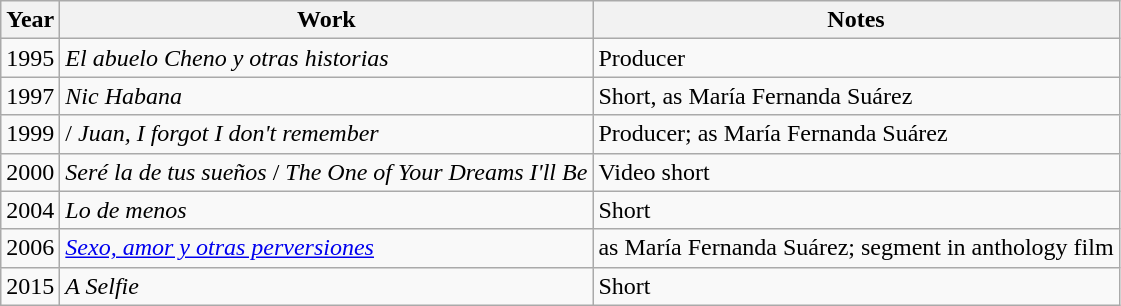<table class="wikitable">
<tr>
<th>Year</th>
<th>Work</th>
<th>Notes</th>
</tr>
<tr>
<td>1995</td>
<td><em>El abuelo Cheno y otras historias</em></td>
<td> Producer</td>
</tr>
<tr>
<td>1997</td>
<td><em>Nic Habana</em></td>
<td> Short, as María Fernanda Suárez</td>
</tr>
<tr>
<td>1999</td>
<td><em></em> / <em>Juan, I forgot I don't remember</em></td>
<td> Producer; as María Fernanda Suárez</td>
</tr>
<tr>
<td>2000</td>
<td><em>Seré la de tus sueños</em> / <em>The One of Your Dreams I'll Be</em></td>
<td> Video short</td>
</tr>
<tr>
<td>2004</td>
<td><em>Lo de menos</em></td>
<td> Short</td>
</tr>
<tr>
<td>2006</td>
<td><em><a href='#'>Sexo, amor y otras perversiones</a></em></td>
<td> as María Fernanda Suárez; segment in anthology film</td>
</tr>
<tr>
<td>2015</td>
<td><em>A Selfie</em></td>
<td> Short</td>
</tr>
</table>
